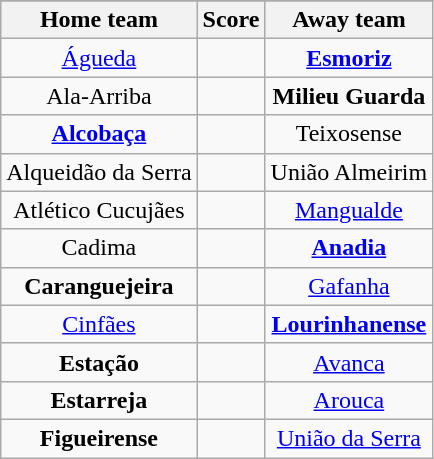<table class="wikitable" style="text-align: center">
<tr>
</tr>
<tr>
<th>Home team</th>
<th>Score</th>
<th>Away team</th>
</tr>
<tr>
<td><a href='#'>Águeda</a> </td>
<td></td>
<td><strong><a href='#'>Esmoriz</a></strong> </td>
</tr>
<tr>
<td>Ala-Arriba </td>
<td></td>
<td><strong>Milieu Guarda</strong> </td>
</tr>
<tr>
<td><strong><a href='#'>Alcobaça</a></strong> </td>
<td></td>
<td>Teixosense </td>
</tr>
<tr>
<td>Alqueidão da Serra </td>
<td></td>
<td>União Almeirim </td>
</tr>
<tr>
<td>Atlético Cucujães </td>
<td></td>
<td><a href='#'>Mangualde</a> </td>
</tr>
<tr>
<td>Cadima </td>
<td></td>
<td><strong><a href='#'>Anadia</a></strong> </td>
</tr>
<tr>
<td><strong>Caranguejeira</strong> </td>
<td></td>
<td><a href='#'>Gafanha</a> </td>
</tr>
<tr>
<td><a href='#'>Cinfães</a> </td>
<td></td>
<td><strong><a href='#'>Lourinhanense</a></strong> </td>
</tr>
<tr>
<td><strong>Estação</strong> </td>
<td></td>
<td><a href='#'>Avanca</a> </td>
</tr>
<tr>
<td><strong>Estarreja</strong> </td>
<td></td>
<td><a href='#'>Arouca</a> </td>
</tr>
<tr>
<td><strong>Figueirense</strong> </td>
<td></td>
<td><a href='#'>União da Serra</a> </td>
</tr>
</table>
